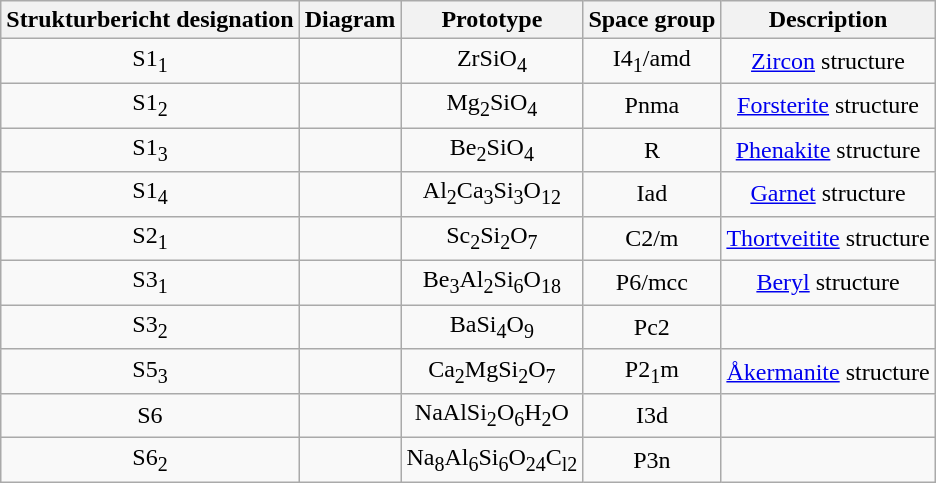<table class="wikitable" style="text-align:center">
<tr>
<th>Strukturbericht designation</th>
<th>Diagram</th>
<th>Prototype</th>
<th>Space group</th>
<th>Description</th>
</tr>
<tr>
<td>S1<sub>1</sub></td>
<td></td>
<td>ZrSiO<sub>4</sub></td>
<td>I4<sub>1</sub>/amd</td>
<td><a href='#'>Zircon</a> structure</td>
</tr>
<tr>
<td>S1<sub>2</sub></td>
<td></td>
<td>Mg<sub>2</sub>SiO<sub>4</sub></td>
<td>Pnma</td>
<td><a href='#'>Forsterite</a> structure</td>
</tr>
<tr>
<td>S1<sub>3</sub></td>
<td></td>
<td>Be<sub>2</sub>SiO<sub>4</sub></td>
<td>R</td>
<td><a href='#'>Phenakite</a> structure</td>
</tr>
<tr>
<td>S1<sub>4</sub></td>
<td></td>
<td>Al<sub>2</sub>Ca<sub>3</sub>Si<sub>3</sub>O<sub>12</sub></td>
<td>Iad</td>
<td><a href='#'>Garnet</a> structure</td>
</tr>
<tr>
<td>S2<sub>1</sub></td>
<td></td>
<td>Sc<sub>2</sub>Si<sub>2</sub>O<sub>7</sub></td>
<td>C2/m</td>
<td><a href='#'>Thortveitite</a> structure</td>
</tr>
<tr>
<td>S3<sub>1</sub></td>
<td></td>
<td>Be<sub>3</sub>Al<sub>2</sub>Si<sub>6</sub>O<sub>18</sub></td>
<td>P6/mcc</td>
<td><a href='#'>Beryl</a> structure</td>
</tr>
<tr>
<td>S3<sub>2</sub></td>
<td></td>
<td>BaSi<sub>4</sub>O<sub>9</sub></td>
<td>Pc2</td>
<td></td>
</tr>
<tr>
<td>S5<sub>3</sub></td>
<td></td>
<td>Ca<sub>2</sub>MgSi<sub>2</sub>O<sub>7</sub></td>
<td>P2<sub>1</sub>m</td>
<td><a href='#'>Åkermanite</a> structure</td>
</tr>
<tr>
<td>S6</td>
<td></td>
<td>NaAlSi<sub>2</sub>O<sub>6</sub>H<sub>2</sub>O</td>
<td>I3d</td>
<td></td>
</tr>
<tr>
<td>S6<sub>2</sub></td>
<td></td>
<td>Na<sub>8</sub>Al<sub>6</sub>Si<sub>6</sub>O<sub>24</sub>C<sub>l2</sub></td>
<td>P3n</td>
<td></td>
</tr>
</table>
